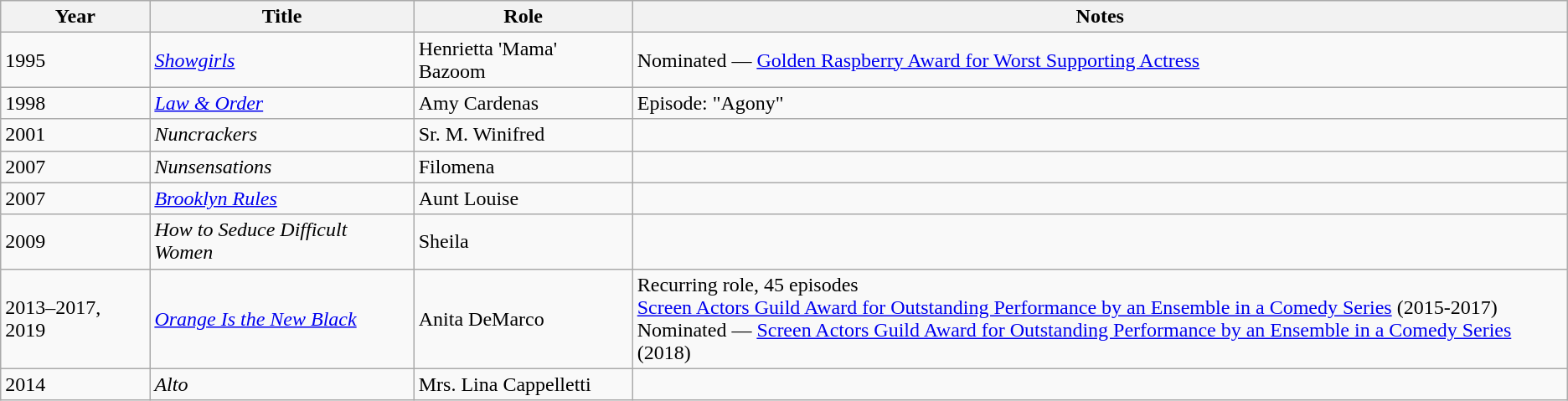<table class="wikitable sortable">
<tr>
<th>Year</th>
<th>Title</th>
<th>Role</th>
<th class="unsortable">Notes</th>
</tr>
<tr>
<td>1995</td>
<td><em><a href='#'>Showgirls</a></em></td>
<td>Henrietta 'Mama' Bazoom</td>
<td>Nominated — <a href='#'>Golden Raspberry Award for Worst Supporting Actress</a></td>
</tr>
<tr>
<td>1998</td>
<td><em><a href='#'>Law & Order</a></em></td>
<td>Amy Cardenas</td>
<td>Episode: "Agony"</td>
</tr>
<tr>
<td>2001</td>
<td><em>Nuncrackers</em></td>
<td>Sr. M. Winifred</td>
<td></td>
</tr>
<tr>
<td>2007</td>
<td><em>Nunsensations</em></td>
<td>Filomena</td>
<td></td>
</tr>
<tr>
<td>2007</td>
<td><em><a href='#'>Brooklyn Rules</a></em></td>
<td>Aunt Louise</td>
<td></td>
</tr>
<tr>
<td>2009</td>
<td><em>How to Seduce Difficult Women</em></td>
<td>Sheila</td>
<td></td>
</tr>
<tr>
<td>2013–2017, 2019</td>
<td><em><a href='#'>Orange Is the New Black</a></em></td>
<td>Anita DeMarco</td>
<td>Recurring role, 45 episodes<br><a href='#'>Screen Actors Guild Award for Outstanding Performance by an Ensemble in a Comedy Series</a> (2015-2017)<br>Nominated — <a href='#'>Screen Actors Guild Award for Outstanding Performance by an Ensemble in a Comedy Series</a> (2018)</td>
</tr>
<tr>
<td>2014</td>
<td><em>Alto</em></td>
<td>Mrs. Lina Cappelletti</td>
<td></td>
</tr>
</table>
